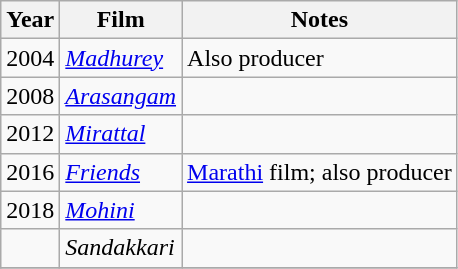<table class="wikitable sortable">
<tr>
<th>Year</th>
<th>Film</th>
<th>Notes</th>
</tr>
<tr>
<td>2004</td>
<td><em><a href='#'>Madhurey</a></em></td>
<td>Also producer</td>
</tr>
<tr>
<td>2008</td>
<td><em><a href='#'>Arasangam</a></em></td>
<td></td>
</tr>
<tr>
<td>2012</td>
<td><em><a href='#'>Mirattal</a></em></td>
<td></td>
</tr>
<tr>
<td>2016</td>
<td><em><a href='#'>Friends</a></em></td>
<td><a href='#'>Marathi</a> film; also producer</td>
</tr>
<tr>
<td>2018</td>
<td><em><a href='#'>Mohini</a></em></td>
<td></td>
</tr>
<tr>
<td></td>
<td><em>Sandakkari</em></td>
<td></td>
</tr>
<tr>
</tr>
</table>
